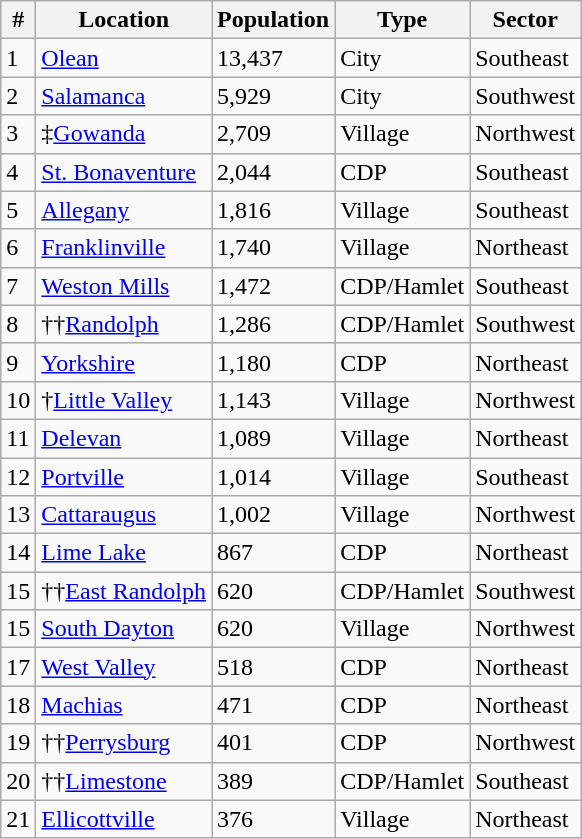<table class="wikitable sortable">
<tr>
<th>#</th>
<th>Location</th>
<th>Population</th>
<th>Type</th>
<th>Sector</th>
</tr>
<tr>
<td>1</td>
<td><a href='#'>Olean</a></td>
<td>13,437</td>
<td>City</td>
<td>Southeast</td>
</tr>
<tr>
<td>2</td>
<td><a href='#'>Salamanca</a></td>
<td>5,929</td>
<td>City</td>
<td>Southwest</td>
</tr>
<tr>
<td>3</td>
<td>‡<a href='#'>Gowanda</a></td>
<td>2,709</td>
<td>Village</td>
<td>Northwest</td>
</tr>
<tr>
<td>4</td>
<td><a href='#'>St. Bonaventure</a></td>
<td>2,044</td>
<td>CDP</td>
<td>Southeast</td>
</tr>
<tr>
<td>5</td>
<td><a href='#'>Allegany</a></td>
<td>1,816</td>
<td>Village</td>
<td>Southeast</td>
</tr>
<tr>
<td>6</td>
<td><a href='#'>Franklinville</a></td>
<td>1,740</td>
<td>Village</td>
<td>Northeast</td>
</tr>
<tr>
<td>7</td>
<td><a href='#'>Weston Mills</a></td>
<td>1,472</td>
<td>CDP/Hamlet</td>
<td>Southeast</td>
</tr>
<tr>
<td>8</td>
<td>††<a href='#'>Randolph</a></td>
<td>1,286</td>
<td>CDP/Hamlet</td>
<td>Southwest</td>
</tr>
<tr>
<td>9</td>
<td><a href='#'>Yorkshire</a></td>
<td>1,180</td>
<td>CDP</td>
<td>Northeast</td>
</tr>
<tr>
<td>10</td>
<td>†<a href='#'>Little Valley</a></td>
<td>1,143</td>
<td>Village</td>
<td>Northwest</td>
</tr>
<tr>
<td>11</td>
<td><a href='#'>Delevan</a></td>
<td>1,089</td>
<td>Village</td>
<td>Northeast</td>
</tr>
<tr>
<td>12</td>
<td><a href='#'>Portville</a></td>
<td>1,014</td>
<td>Village</td>
<td>Southeast</td>
</tr>
<tr>
<td>13</td>
<td><a href='#'>Cattaraugus</a></td>
<td>1,002</td>
<td>Village</td>
<td>Northwest</td>
</tr>
<tr>
<td>14</td>
<td><a href='#'>Lime Lake</a></td>
<td>867</td>
<td>CDP</td>
<td>Northeast</td>
</tr>
<tr>
<td>15</td>
<td>††<a href='#'>East Randolph</a></td>
<td>620</td>
<td>CDP/Hamlet</td>
<td>Southwest</td>
</tr>
<tr>
<td>15</td>
<td><a href='#'>South Dayton</a></td>
<td>620</td>
<td>Village</td>
<td>Northwest</td>
</tr>
<tr>
<td>17</td>
<td><a href='#'>West Valley</a></td>
<td>518</td>
<td>CDP</td>
<td>Northeast</td>
</tr>
<tr>
<td>18</td>
<td><a href='#'>Machias</a></td>
<td>471</td>
<td>CDP</td>
<td>Northeast</td>
</tr>
<tr>
<td>19</td>
<td>††<a href='#'>Perrysburg</a></td>
<td>401</td>
<td>CDP</td>
<td>Northwest</td>
</tr>
<tr>
<td>20</td>
<td>††<a href='#'>Limestone</a></td>
<td>389</td>
<td>CDP/Hamlet</td>
<td>Southeast</td>
</tr>
<tr>
<td>21</td>
<td><a href='#'>Ellicottville</a></td>
<td>376</td>
<td>Village</td>
<td>Northeast</td>
</tr>
</table>
